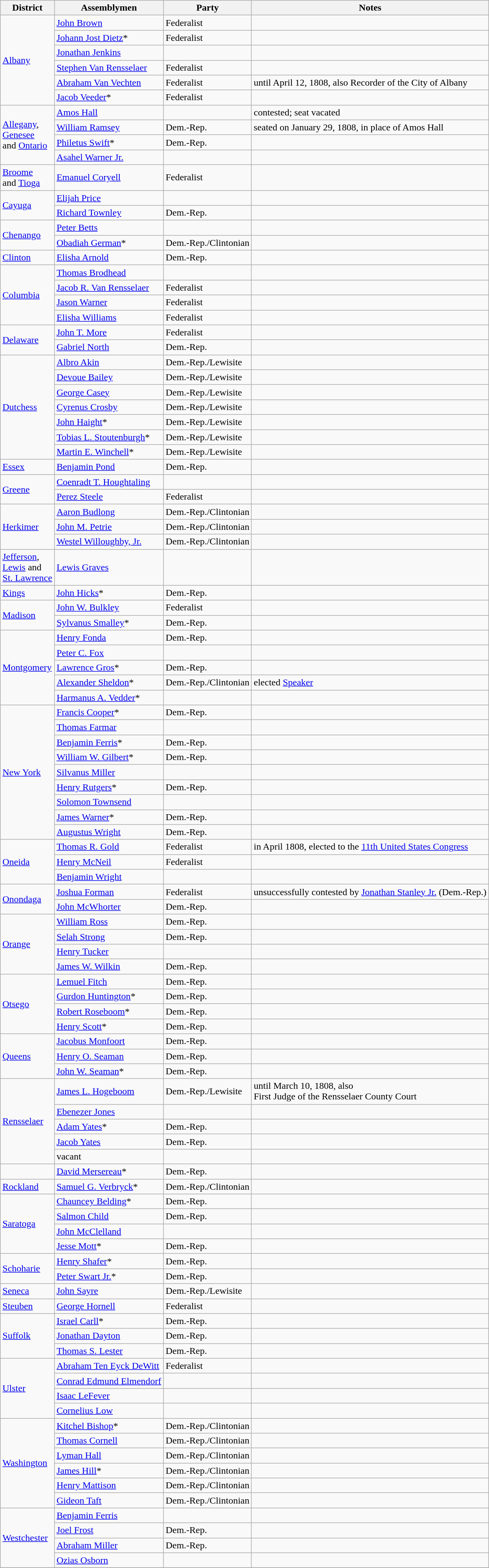<table class=wikitable>
<tr>
<th>District</th>
<th>Assemblymen</th>
<th>Party</th>
<th>Notes</th>
</tr>
<tr>
<td rowspan="6"><a href='#'>Albany</a></td>
<td><a href='#'>John Brown</a></td>
<td>Federalist</td>
<td></td>
</tr>
<tr>
<td><a href='#'>Johann Jost Dietz</a>*</td>
<td>Federalist</td>
<td></td>
</tr>
<tr>
<td><a href='#'>Jonathan Jenkins</a></td>
<td></td>
<td></td>
</tr>
<tr>
<td><a href='#'>Stephen Van Rensselaer</a></td>
<td>Federalist</td>
<td></td>
</tr>
<tr>
<td><a href='#'>Abraham Van Vechten</a></td>
<td>Federalist</td>
<td>until April 12, 1808, also Recorder of the City of Albany</td>
</tr>
<tr>
<td><a href='#'>Jacob Veeder</a>*</td>
<td>Federalist</td>
<td></td>
</tr>
<tr>
<td rowspan="4"><a href='#'>Allegany</a>, <br> <a href='#'>Genesee</a> <br>and <a href='#'>Ontario</a></td>
<td><a href='#'>Amos Hall</a></td>
<td></td>
<td>contested; seat vacated</td>
</tr>
<tr>
<td><a href='#'>William Ramsey</a></td>
<td>Dem.-Rep.</td>
<td>seated on January 29, 1808, in place of Amos Hall</td>
</tr>
<tr>
<td><a href='#'>Philetus Swift</a>*</td>
<td>Dem.-Rep.</td>
<td></td>
</tr>
<tr>
<td><a href='#'>Asahel Warner Jr.</a></td>
<td></td>
<td></td>
</tr>
<tr>
<td><a href='#'>Broome</a> <br> and <a href='#'>Tioga</a></td>
<td><a href='#'>Emanuel Coryell</a></td>
<td>Federalist</td>
<td></td>
</tr>
<tr>
<td rowspan="2"><a href='#'>Cayuga</a></td>
<td><a href='#'>Elijah Price</a></td>
<td></td>
<td></td>
</tr>
<tr>
<td><a href='#'>Richard Townley</a></td>
<td>Dem.-Rep.</td>
<td></td>
</tr>
<tr>
<td rowspan="2"><a href='#'>Chenango</a></td>
<td><a href='#'>Peter Betts</a></td>
<td></td>
<td></td>
</tr>
<tr>
<td><a href='#'>Obadiah German</a>*</td>
<td>Dem.-Rep./Clintonian</td>
<td></td>
</tr>
<tr>
<td><a href='#'>Clinton</a></td>
<td><a href='#'>Elisha Arnold</a></td>
<td>Dem.-Rep.</td>
<td></td>
</tr>
<tr>
<td rowspan="4"><a href='#'>Columbia</a></td>
<td><a href='#'>Thomas Brodhead</a></td>
<td></td>
<td></td>
</tr>
<tr>
<td><a href='#'>Jacob R. Van Rensselaer</a></td>
<td>Federalist</td>
<td></td>
</tr>
<tr>
<td><a href='#'>Jason Warner</a></td>
<td>Federalist</td>
<td></td>
</tr>
<tr>
<td><a href='#'>Elisha Williams</a></td>
<td>Federalist</td>
<td></td>
</tr>
<tr>
<td rowspan="2"><a href='#'>Delaware</a></td>
<td><a href='#'>John T. More</a></td>
<td>Federalist</td>
<td></td>
</tr>
<tr>
<td><a href='#'>Gabriel North</a></td>
<td>Dem.-Rep.</td>
<td></td>
</tr>
<tr>
<td rowspan="7"><a href='#'>Dutchess</a></td>
<td><a href='#'>Albro Akin</a></td>
<td>Dem.-Rep./Lewisite</td>
<td></td>
</tr>
<tr>
<td><a href='#'>Devoue Bailey</a></td>
<td>Dem.-Rep./Lewisite</td>
<td></td>
</tr>
<tr>
<td><a href='#'>George Casey</a></td>
<td>Dem.-Rep./Lewisite</td>
<td></td>
</tr>
<tr>
<td><a href='#'>Cyrenus Crosby</a></td>
<td>Dem.-Rep./Lewisite</td>
<td></td>
</tr>
<tr>
<td><a href='#'>John Haight</a>*</td>
<td>Dem.-Rep./Lewisite</td>
<td></td>
</tr>
<tr>
<td><a href='#'>Tobias L. Stoutenburgh</a>*</td>
<td>Dem.-Rep./Lewisite</td>
<td></td>
</tr>
<tr>
<td><a href='#'>Martin E. Winchell</a>*</td>
<td>Dem.-Rep./Lewisite</td>
<td></td>
</tr>
<tr>
<td><a href='#'>Essex</a></td>
<td><a href='#'>Benjamin Pond</a></td>
<td>Dem.-Rep.</td>
<td></td>
</tr>
<tr>
<td rowspan="2"><a href='#'>Greene</a></td>
<td><a href='#'>Coenradt T. Houghtaling</a></td>
<td></td>
<td></td>
</tr>
<tr>
<td><a href='#'>Perez Steele</a></td>
<td>Federalist</td>
<td></td>
</tr>
<tr>
<td rowspan="3"><a href='#'>Herkimer</a></td>
<td><a href='#'>Aaron Budlong</a></td>
<td>Dem.-Rep./Clintonian</td>
<td></td>
</tr>
<tr>
<td><a href='#'>John M. Petrie</a></td>
<td>Dem.-Rep./Clintonian</td>
<td></td>
</tr>
<tr>
<td><a href='#'>Westel Willoughby, Jr.</a></td>
<td>Dem.-Rep./Clintonian</td>
<td></td>
</tr>
<tr>
<td><a href='#'>Jefferson</a>, <br><a href='#'>Lewis</a> and <br><a href='#'>St. Lawrence</a></td>
<td><a href='#'>Lewis Graves</a></td>
<td></td>
<td></td>
</tr>
<tr>
<td><a href='#'>Kings</a></td>
<td><a href='#'>John Hicks</a>*</td>
<td>Dem.-Rep.</td>
<td></td>
</tr>
<tr>
<td rowspan="2"><a href='#'>Madison</a></td>
<td><a href='#'>John W. Bulkley</a></td>
<td>Federalist</td>
<td></td>
</tr>
<tr>
<td><a href='#'>Sylvanus Smalley</a>*</td>
<td>Dem.-Rep.</td>
<td></td>
</tr>
<tr>
<td rowspan="5"><a href='#'>Montgomery</a></td>
<td><a href='#'>Henry Fonda</a></td>
<td>Dem.-Rep.</td>
<td></td>
</tr>
<tr>
<td><a href='#'>Peter C. Fox</a></td>
<td></td>
<td></td>
</tr>
<tr>
<td><a href='#'>Lawrence Gros</a>*</td>
<td>Dem.-Rep.</td>
<td></td>
</tr>
<tr>
<td><a href='#'>Alexander Sheldon</a>*</td>
<td>Dem.-Rep./Clintonian</td>
<td>elected <a href='#'>Speaker</a></td>
</tr>
<tr>
<td><a href='#'>Harmanus A. Vedder</a>*</td>
<td></td>
<td></td>
</tr>
<tr>
<td rowspan="9"><a href='#'>New York</a></td>
<td><a href='#'>Francis Cooper</a>*</td>
<td>Dem.-Rep.</td>
<td></td>
</tr>
<tr>
<td><a href='#'>Thomas Farmar</a></td>
<td></td>
<td></td>
</tr>
<tr>
<td><a href='#'>Benjamin Ferris</a>*</td>
<td>Dem.-Rep.</td>
<td></td>
</tr>
<tr>
<td><a href='#'>William W. Gilbert</a>*</td>
<td>Dem.-Rep.</td>
<td></td>
</tr>
<tr>
<td><a href='#'>Silvanus Miller</a></td>
<td></td>
<td></td>
</tr>
<tr>
<td><a href='#'>Henry Rutgers</a>*</td>
<td>Dem.-Rep.</td>
<td></td>
</tr>
<tr>
<td><a href='#'>Solomon Townsend</a></td>
<td></td>
<td></td>
</tr>
<tr>
<td><a href='#'>James Warner</a>*</td>
<td>Dem.-Rep.</td>
<td></td>
</tr>
<tr>
<td><a href='#'>Augustus Wright</a></td>
<td>Dem.-Rep.</td>
<td></td>
</tr>
<tr>
<td rowspan="3"><a href='#'>Oneida</a></td>
<td><a href='#'>Thomas R. Gold</a></td>
<td>Federalist</td>
<td>in April 1808, elected to the <a href='#'>11th United States Congress</a></td>
</tr>
<tr>
<td><a href='#'>Henry McNeil</a></td>
<td>Federalist</td>
<td></td>
</tr>
<tr>
<td><a href='#'>Benjamin Wright</a></td>
<td></td>
<td></td>
</tr>
<tr>
<td rowspan="2"><a href='#'>Onondaga</a></td>
<td><a href='#'>Joshua Forman</a></td>
<td>Federalist</td>
<td>unsuccessfully contested by <a href='#'>Jonathan Stanley Jr.</a> (Dem.-Rep.)</td>
</tr>
<tr>
<td><a href='#'>John McWhorter</a></td>
<td>Dem.-Rep.</td>
<td></td>
</tr>
<tr>
<td rowspan="4"><a href='#'>Orange</a></td>
<td><a href='#'>William Ross</a></td>
<td>Dem.-Rep.</td>
<td></td>
</tr>
<tr>
<td><a href='#'>Selah Strong</a></td>
<td>Dem.-Rep.</td>
<td></td>
</tr>
<tr>
<td><a href='#'>Henry Tucker</a></td>
<td></td>
<td></td>
</tr>
<tr>
<td><a href='#'>James W. Wilkin</a></td>
<td>Dem.-Rep.</td>
<td></td>
</tr>
<tr>
<td rowspan="4"><a href='#'>Otsego</a></td>
<td><a href='#'>Lemuel Fitch</a></td>
<td>Dem.-Rep.</td>
<td></td>
</tr>
<tr>
<td><a href='#'>Gurdon Huntington</a>*</td>
<td>Dem.-Rep.</td>
<td></td>
</tr>
<tr>
<td><a href='#'>Robert Roseboom</a>*</td>
<td>Dem.-Rep.</td>
<td></td>
</tr>
<tr>
<td><a href='#'>Henry Scott</a>*</td>
<td>Dem.-Rep.</td>
<td></td>
</tr>
<tr>
<td rowspan="3"><a href='#'>Queens</a></td>
<td><a href='#'>Jacobus Monfoort</a></td>
<td>Dem.-Rep.</td>
<td></td>
</tr>
<tr>
<td><a href='#'>Henry O. Seaman</a></td>
<td>Dem.-Rep.</td>
<td></td>
</tr>
<tr>
<td><a href='#'>John W. Seaman</a>*</td>
<td>Dem.-Rep.</td>
<td></td>
</tr>
<tr>
<td rowspan="5"><a href='#'>Rensselaer</a></td>
<td><a href='#'>James L. Hogeboom</a></td>
<td>Dem.-Rep./Lewisite</td>
<td>until March 10, 1808, also <br>First Judge of the Rensselaer County Court</td>
</tr>
<tr>
<td><a href='#'>Ebenezer Jones</a></td>
<td></td>
<td></td>
</tr>
<tr>
<td><a href='#'>Adam Yates</a>*</td>
<td>Dem.-Rep.</td>
<td></td>
</tr>
<tr>
<td><a href='#'>Jacob Yates</a></td>
<td>Dem.-Rep.</td>
<td></td>
</tr>
<tr>
<td>vacant</td>
<td></td>
<td></td>
</tr>
<tr>
<td></td>
<td><a href='#'>David Mersereau</a>*</td>
<td>Dem.-Rep.</td>
<td></td>
</tr>
<tr>
<td><a href='#'>Rockland</a></td>
<td><a href='#'>Samuel G. Verbryck</a>*</td>
<td>Dem.-Rep./Clintonian</td>
<td></td>
</tr>
<tr>
<td rowspan="4"><a href='#'>Saratoga</a></td>
<td><a href='#'>Chauncey Belding</a>*</td>
<td>Dem.-Rep.</td>
<td></td>
</tr>
<tr>
<td><a href='#'>Salmon Child</a></td>
<td>Dem.-Rep.</td>
<td></td>
</tr>
<tr>
<td><a href='#'>John McClelland</a></td>
<td></td>
<td></td>
</tr>
<tr>
<td><a href='#'>Jesse Mott</a>*</td>
<td>Dem.-Rep.</td>
<td></td>
</tr>
<tr>
<td rowspan="2"><a href='#'>Schoharie</a></td>
<td><a href='#'>Henry Shafer</a>*</td>
<td>Dem.-Rep.</td>
<td></td>
</tr>
<tr>
<td><a href='#'>Peter Swart Jr.</a>*</td>
<td>Dem.-Rep.</td>
<td></td>
</tr>
<tr>
<td><a href='#'>Seneca</a></td>
<td><a href='#'>John Sayre</a></td>
<td>Dem.-Rep./Lewisite</td>
<td></td>
</tr>
<tr>
<td><a href='#'>Steuben</a></td>
<td><a href='#'>George Hornell</a></td>
<td>Federalist</td>
<td></td>
</tr>
<tr>
<td rowspan="3"><a href='#'>Suffolk</a></td>
<td><a href='#'>Israel Carll</a>*</td>
<td>Dem.-Rep.</td>
<td></td>
</tr>
<tr>
<td><a href='#'>Jonathan Dayton</a></td>
<td>Dem.-Rep.</td>
<td></td>
</tr>
<tr>
<td><a href='#'>Thomas S. Lester</a></td>
<td>Dem.-Rep.</td>
<td></td>
</tr>
<tr>
<td rowspan="4"><a href='#'>Ulster</a></td>
<td><a href='#'>Abraham Ten Eyck DeWitt</a></td>
<td>Federalist</td>
<td></td>
</tr>
<tr>
<td><a href='#'>Conrad Edmund Elmendorf</a></td>
<td></td>
<td></td>
</tr>
<tr>
<td><a href='#'>Isaac LeFever</a></td>
<td></td>
<td></td>
</tr>
<tr>
<td><a href='#'>Cornelius Low</a></td>
<td></td>
<td></td>
</tr>
<tr>
<td rowspan="6"><a href='#'>Washington</a></td>
<td><a href='#'>Kitchel Bishop</a>*</td>
<td>Dem.-Rep./Clintonian</td>
<td></td>
</tr>
<tr>
<td><a href='#'>Thomas Cornell</a></td>
<td>Dem.-Rep./Clintonian</td>
<td></td>
</tr>
<tr>
<td><a href='#'>Lyman Hall</a></td>
<td>Dem.-Rep./Clintonian</td>
<td></td>
</tr>
<tr>
<td><a href='#'>James Hill</a>*</td>
<td>Dem.-Rep./Clintonian</td>
<td></td>
</tr>
<tr>
<td><a href='#'>Henry Mattison</a></td>
<td>Dem.-Rep./Clintonian</td>
<td></td>
</tr>
<tr>
<td><a href='#'>Gideon Taft</a></td>
<td>Dem.-Rep./Clintonian</td>
<td></td>
</tr>
<tr>
<td rowspan="4"><a href='#'>Westchester</a></td>
<td><a href='#'>Benjamin Ferris</a></td>
<td></td>
<td></td>
</tr>
<tr>
<td><a href='#'>Joel Frost</a></td>
<td>Dem.-Rep.</td>
<td></td>
</tr>
<tr>
<td><a href='#'>Abraham Miller</a></td>
<td>Dem.-Rep.</td>
<td></td>
</tr>
<tr>
<td><a href='#'>Ozias Osborn</a></td>
<td></td>
<td></td>
</tr>
<tr>
</tr>
</table>
